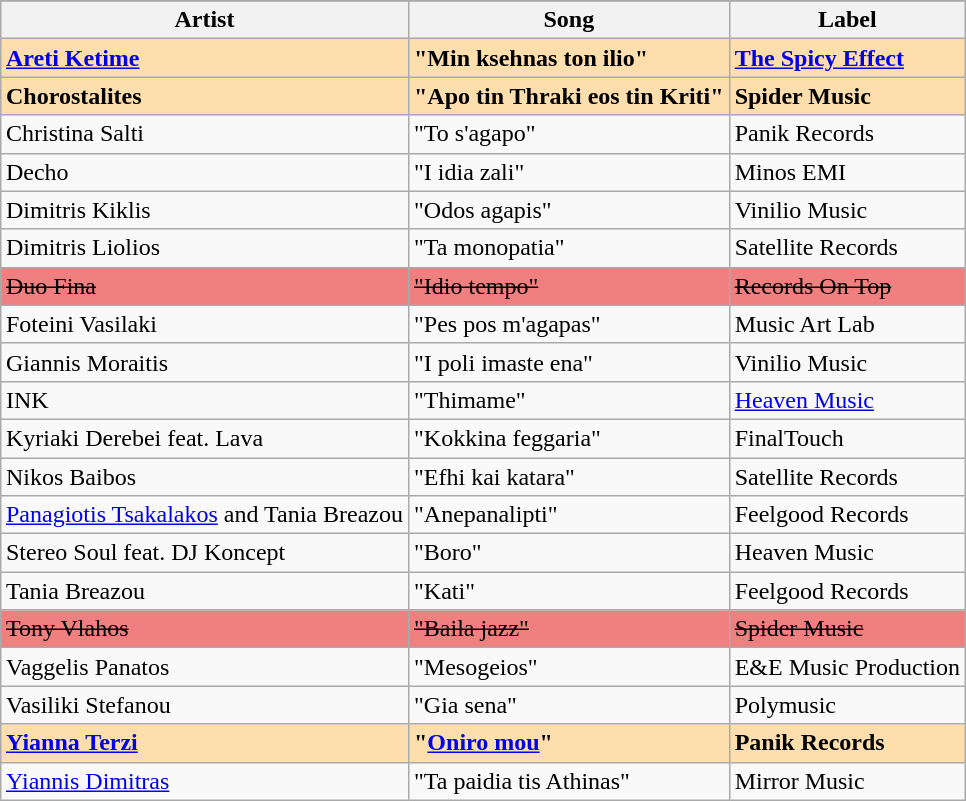<table class="wikitable sortable plainrowheaders" style="margin: 1em auto 1em auto; text-align:left">
<tr>
</tr>
<tr>
<th>Artist</th>
<th>Song</th>
<th>Label</th>
</tr>
<tr style="font-weight:bold; background:navajowhite;">
<td><a href='#'>Areti Ketime</a></td>
<td>"Min ksehnas ton ilio" </td>
<td><a href='#'>The Spicy Effect</a></td>
</tr>
<tr style="font-weight:bold; background:navajowhite;">
<td>Chorostalites</td>
<td>"Apo tin Thraki eos tin Kriti" </td>
<td>Spider Music</td>
</tr>
<tr>
<td>Christina Salti</td>
<td>"To s'agapo" </td>
<td>Panik Records</td>
</tr>
<tr>
<td>Decho</td>
<td>"I idia zali" </td>
<td>Minos EMI</td>
</tr>
<tr>
<td>Dimitris Kiklis</td>
<td>"Odos agapis" </td>
<td>Vinilio Music</td>
</tr>
<tr>
<td>Dimitris Liolios</td>
<td>"Ta monopatia" </td>
<td>Satellite Records</td>
</tr>
<tr style="background:#F08080;">
<td><s>Duo Fina</s></td>
<td><s>"Idio tempo" </s></td>
<td><s>Records On Top</s></td>
</tr>
<tr>
<td>Foteini Vasilaki</td>
<td>"Pes pos m'agapas" </td>
<td>Music Art Lab</td>
</tr>
<tr>
<td>Giannis Moraitis</td>
<td>"I poli imaste ena" </td>
<td>Vinilio Music</td>
</tr>
<tr>
<td>INK</td>
<td>"Thimame" </td>
<td><a href='#'>Heaven Music</a></td>
</tr>
<tr>
<td>Kyriaki Derebei feat. Lava</td>
<td>"Kokkina feggaria" </td>
<td>FinalTouch</td>
</tr>
<tr>
<td>Nikos Baibos</td>
<td>"Efhi kai katara" </td>
<td>Satellite Records</td>
</tr>
<tr>
<td><a href='#'>Panagiotis Tsakalakos</a> and Tania Breazou</td>
<td>"Anepanalipti" </td>
<td>Feelgood Records</td>
</tr>
<tr>
<td>Stereo Soul feat. DJ Koncept</td>
<td>"Boro" </td>
<td>Heaven Music</td>
</tr>
<tr>
<td>Tania Breazou</td>
<td>"Kati" </td>
<td>Feelgood Records</td>
</tr>
<tr style="background:#F08080;">
<td><s>Tony Vlahos</s></td>
<td><s>"Baila jazz"</s></td>
<td><s>Spider Music</s></td>
</tr>
<tr>
<td>Vaggelis Panatos</td>
<td>"Mesogeios" </td>
<td>E&E Music Production</td>
</tr>
<tr>
<td>Vasiliki Stefanou</td>
<td>"Gia sena" </td>
<td>Polymusic</td>
</tr>
<tr style="font-weight:bold; background:navajowhite;">
<td><a href='#'>Yianna Terzi</a></td>
<td>"<a href='#'>Oniro mou</a>" </td>
<td>Panik Records</td>
</tr>
<tr>
<td><a href='#'>Yiannis Dimitras</a></td>
<td>"Ta paidia tis Athinas" </td>
<td>Mirror Music</td>
</tr>
</table>
